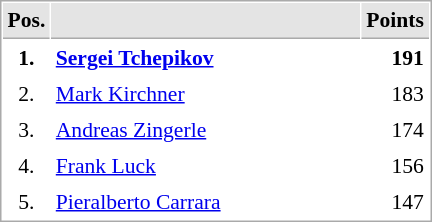<table cellspacing="1" cellpadding="3" style="border:1px solid #AAAAAA;font-size:90%">
<tr bgcolor="#E4E4E4">
<th style="border-bottom:1px solid #AAAAAA" width=10>Pos.</th>
<th style="border-bottom:1px solid #AAAAAA" width=200></th>
<th style="border-bottom:1px solid #AAAAAA" width=20>Points</th>
</tr>
<tr>
<td align="center"><strong>1.</strong></td>
<td> <strong><a href='#'>Sergei Tchepikov</a></strong></td>
<td align="right"><strong>191</strong></td>
</tr>
<tr>
<td align="center">2.</td>
<td> <a href='#'>Mark Kirchner</a></td>
<td align="right">183</td>
</tr>
<tr>
<td align="center">3.</td>
<td> <a href='#'>Andreas Zingerle</a></td>
<td align="right">174</td>
</tr>
<tr>
<td align="center">4.</td>
<td> <a href='#'>Frank Luck</a></td>
<td align="right">156</td>
</tr>
<tr>
<td align="center">5.</td>
<td> <a href='#'>Pieralberto Carrara</a></td>
<td align="right">147</td>
</tr>
</table>
